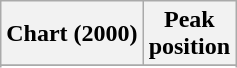<table class="wikitable plainrowheaders" style="text-align:center">
<tr>
<th>Chart (2000)</th>
<th>Peak<br>position</th>
</tr>
<tr>
</tr>
<tr>
</tr>
<tr>
</tr>
</table>
